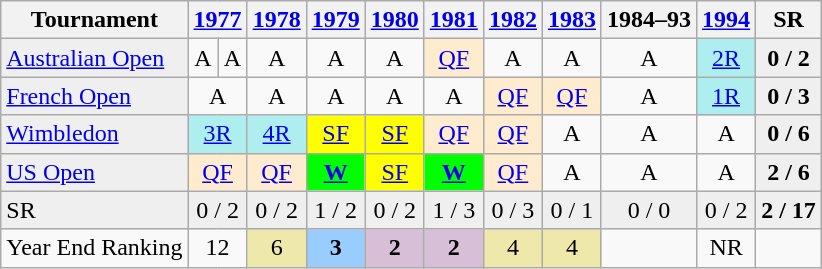<table class="wikitable">
<tr>
<th>Tournament</th>
<th colspan=2><a href='#'>1977</a></th>
<th><a href='#'>1978</a></th>
<th><a href='#'>1979</a></th>
<th><a href='#'>1980</a></th>
<th><a href='#'>1981</a></th>
<th><a href='#'>1982</a></th>
<th><a href='#'>1983</a></th>
<th>1984–93</th>
<th><a href='#'>1994</a></th>
<th>SR</th>
</tr>
<tr>
<td style="background:#EFEFEF;"><a href='#'>Australian Open</a></td>
<td align="center">A</td>
<td align="center">A</td>
<td align="center">A</td>
<td align="center">A</td>
<td align="center">A</td>
<td align="center" style="background:#ffebcd;"><a href='#'>QF</a></td>
<td align="center">A</td>
<td align="center">A</td>
<td align="center">A</td>
<td align="center" style="background:#afeeee;"><a href='#'>2R</a></td>
<td align="center" style="background:#EFEFEF;"><strong>0 / 2</strong></td>
</tr>
<tr>
<td style="background:#EFEFEF;"><a href='#'>French Open</a></td>
<td align="center" colspan=2>A</td>
<td align="center">A</td>
<td align="center">A</td>
<td align="center">A</td>
<td align="center">A</td>
<td align="center" style="background:#ffebcd;"><a href='#'>QF</a></td>
<td align="center" style="background:#ffebcd;"><a href='#'>QF</a></td>
<td align="center">A</td>
<td align="center" style="background:#afeeee;"><a href='#'>1R</a></td>
<td align="center" style="background:#EFEFEF;"><strong>0 / 3</strong></td>
</tr>
<tr>
<td style="background:#EFEFEF;"><a href='#'>Wimbledon</a></td>
<td align="center" style="background:#afeeee;" colspan=2><a href='#'>3R</a></td>
<td align="center" style="background:#afeeee;"><a href='#'>4R</a></td>
<td align="center" style="background:yellow;"><a href='#'>SF</a></td>
<td align="center" style="background:yellow;"><a href='#'>SF</a></td>
<td align="center" style="background:#ffebcd;"><a href='#'>QF</a></td>
<td align="center" style="background:#ffebcd;"><a href='#'>QF</a></td>
<td align="center">A</td>
<td align="center">A</td>
<td align="center">A</td>
<td align="center" style="background:#EFEFEF;"><strong>0 / 6</strong></td>
</tr>
<tr>
<td style="background:#EFEFEF;"><a href='#'>US Open</a></td>
<td align="center" style="background:#ffebcd;" colspan=2><a href='#'>QF</a></td>
<td align="center" style="background:#ffebcd;"><a href='#'>QF</a></td>
<td align="center" style="background:#00ff00;"><strong><a href='#'>W</a></strong></td>
<td align="center" style="background:yellow;"><a href='#'>SF</a></td>
<td align="center" style="background:#00ff00;"><strong><a href='#'>W</a></strong></td>
<td align="center" style="background:#ffebcd;"><a href='#'>QF</a></td>
<td align="center">A</td>
<td align="center">A</td>
<td align="center">A</td>
<td align="center" style="background:#EFEFEF;"><strong>2 / 6</strong></td>
</tr>
<tr>
<td style="background:#EFEFEF;">SR</td>
<td align="center" style="background:#EFEFEF;" colspan=2>0 / 2</td>
<td align="center" style="background:#EFEFEF;">0 / 2</td>
<td align="center" style="background:#EFEFEF;">1 / 2</td>
<td align="center" style="background:#EFEFEF;">0 / 2</td>
<td align="center" style="background:#EFEFEF;">1 / 3</td>
<td align="center" style="background:#EFEFEF;">0 / 3</td>
<td align="center" style="background:#EFEFEF;">0 / 1</td>
<td align="center" style="background:#EFEFEF;">0 / 0</td>
<td align="center" style="background:#EFEFEF;">0 / 2</td>
<td align="center" style="background:#EFEFEF;"><strong>2 / 17</strong></td>
</tr>
<tr>
<td align=left>Year End Ranking</td>
<td align="center" colspan=2>12</td>
<td align="center" bgcolor=EEE8AA>6</td>
<td align="center" bgcolor=99ccff><strong>3</strong></td>
<td align="center" bgcolor=D8BFD8><strong>2</strong></td>
<td align="center" bgcolor=D8BFD8><strong>2</strong></td>
<td align="center" bgcolor=EEE8AA>4</td>
<td align="center" bgcolor=EEE8AA>4</td>
<td align="center"></td>
<td align="center">NR</td>
<td align="center"></td>
</tr>
</table>
